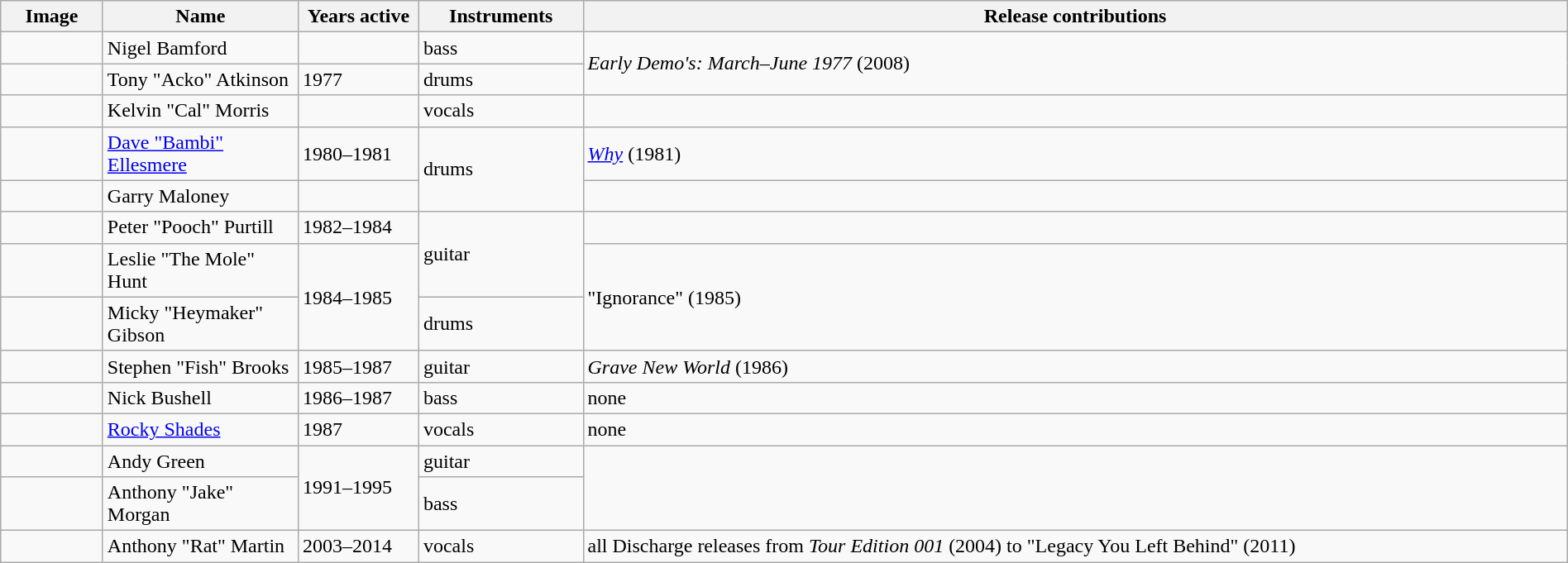<table class="wikitable" border="1" width=100%>
<tr>
<th width="75">Image</th>
<th width="150">Name</th>
<th width="90">Years active</th>
<th width="125">Instruments</th>
<th>Release contributions</th>
</tr>
<tr>
<td></td>
<td>Nigel Bamford</td>
<td></td>
<td>bass</td>
<td rowspan="2"><em>Early Demo's: March–June 1977</em> (2008)</td>
</tr>
<tr>
<td></td>
<td>Tony "Acko" Atkinson</td>
<td>1977</td>
<td>drums</td>
</tr>
<tr>
<td></td>
<td>Kelvin "Cal" Morris</td>
<td></td>
<td>vocals</td>
<td></td>
</tr>
<tr>
<td></td>
<td><a href='#'>Dave "Bambi" Ellesmere</a></td>
<td>1980–1981</td>
<td rowspan="2">drums</td>
<td><em><a href='#'>Why</a></em> (1981)</td>
</tr>
<tr>
<td></td>
<td>Garry Maloney</td>
<td></td>
<td></td>
</tr>
<tr>
<td></td>
<td>Peter "Pooch" Purtill</td>
<td>1982–1984</td>
<td rowspan="2">guitar</td>
<td></td>
</tr>
<tr>
<td></td>
<td>Leslie "The Mole" Hunt</td>
<td rowspan="2">1984–1985</td>
<td rowspan="2">"Ignorance" (1985)</td>
</tr>
<tr>
<td></td>
<td>Micky "Heymaker" Gibson</td>
<td>drums</td>
</tr>
<tr>
<td></td>
<td>Stephen "Fish" Brooks</td>
<td>1985–1987</td>
<td>guitar</td>
<td><em>Grave New World</em> (1986)</td>
</tr>
<tr>
<td></td>
<td>Nick Bushell</td>
<td>1986–1987</td>
<td>bass</td>
<td>none </td>
</tr>
<tr>
<td></td>
<td><a href='#'>Rocky Shades</a><br></td>
<td>1987</td>
<td>vocals</td>
<td>none </td>
</tr>
<tr>
<td></td>
<td>Andy Green</td>
<td rowspan="2">1991–1995</td>
<td>guitar</td>
<td rowspan="2"></td>
</tr>
<tr>
<td></td>
<td>Anthony "Jake" Morgan</td>
<td>bass</td>
</tr>
<tr>
<td></td>
<td>Anthony "Rat" Martin</td>
<td>2003–2014</td>
<td>vocals</td>
<td>all Discharge releases from <em>Tour Edition 001</em> (2004) to "Legacy You Left Behind" (2011)</td>
</tr>
</table>
